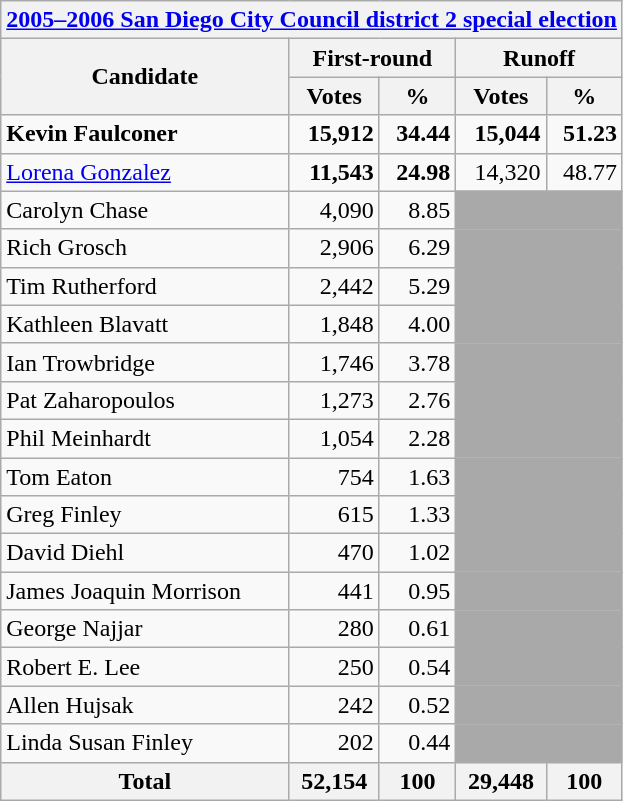<table class=wikitable>
<tr>
<th colspan=5><a href='#'>2005–2006 San Diego City Council district 2 special election</a></th>
</tr>
<tr>
<th colspan=1 rowspan=2>Candidate</th>
<th colspan=2><strong>First-round</strong></th>
<th colspan=2><strong>Runoff</strong></th>
</tr>
<tr>
<th>Votes</th>
<th>%</th>
<th>Votes</th>
<th>%</th>
</tr>
<tr>
<td><strong>Kevin Faulconer</strong></td>
<td align="right"><strong>15,912</strong></td>
<td align="right"><strong>34.44</strong></td>
<td align="right"><strong>15,044</strong></td>
<td align="right"><strong>51.23</strong></td>
</tr>
<tr>
<td><a href='#'>Lorena Gonzalez</a></td>
<td align="right"><strong>11,543</strong></td>
<td align="right"><strong>24.98</strong></td>
<td align="right">14,320</td>
<td align="right">48.77</td>
</tr>
<tr>
<td>Carolyn Chase</td>
<td align="right">4,090</td>
<td align="right">8.85</td>
<td colspan=2 bgcolor=darkgray></td>
</tr>
<tr>
<td>Rich Grosch</td>
<td align="right">2,906</td>
<td align="right">6.29</td>
<td colspan=2 bgcolor=darkgray></td>
</tr>
<tr>
<td>Tim Rutherford</td>
<td align="right">2,442</td>
<td align="right">5.29</td>
<td colspan=2 bgcolor=darkgray></td>
</tr>
<tr>
<td>Kathleen Blavatt</td>
<td align="right">1,848</td>
<td align="right">4.00</td>
<td colspan=2 bgcolor=darkgray></td>
</tr>
<tr>
<td>Ian Trowbridge</td>
<td align="right">1,746</td>
<td align="right">3.78</td>
<td colspan=2 bgcolor=darkgray></td>
</tr>
<tr>
<td>Pat Zaharopoulos</td>
<td align="right">1,273</td>
<td align="right">2.76</td>
<td colspan=2 bgcolor=darkgray></td>
</tr>
<tr>
<td>Phil Meinhardt</td>
<td align="right">1,054</td>
<td align="right">2.28</td>
<td colspan=2 bgcolor=darkgray></td>
</tr>
<tr>
<td>Tom Eaton</td>
<td align="right">754</td>
<td align="right">1.63</td>
<td colspan=2 bgcolor=darkgray></td>
</tr>
<tr>
<td>Greg Finley</td>
<td align="right">615</td>
<td align="right">1.33</td>
<td colspan=2 bgcolor=darkgray></td>
</tr>
<tr>
<td>David Diehl</td>
<td align="right">470</td>
<td align="right">1.02</td>
<td colspan=2 bgcolor=darkgray></td>
</tr>
<tr>
<td>James Joaquin Morrison</td>
<td align="right">441</td>
<td align="right">0.95</td>
<td colspan=2 bgcolor=darkgray></td>
</tr>
<tr>
<td>George Najjar</td>
<td align="right">280</td>
<td align="right">0.61</td>
<td colspan=2 bgcolor=darkgray></td>
</tr>
<tr>
<td>Robert E. Lee</td>
<td align="right">250</td>
<td align="right">0.54</td>
<td colspan=2 bgcolor=darkgray></td>
</tr>
<tr>
<td>Allen Hujsak</td>
<td align="right">242</td>
<td align="right">0.52</td>
<td colspan=2 bgcolor=darkgray></td>
</tr>
<tr>
<td>Linda Susan Finley</td>
<td align="right">202</td>
<td align="right">0.44</td>
<td colspan=2 bgcolor=darkgray></td>
</tr>
<tr>
<th>Total</th>
<th>52,154</th>
<th>100</th>
<th>29,448</th>
<th>100</th>
</tr>
</table>
